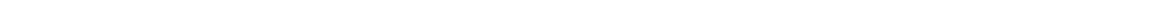<table style="width:1000px; text-align:center;">
<tr style="color:white;">
<td style="background:">5.5%</td>
<td style="background:">5.5%</td>
<td style="background:">42.4%</td>
<td style="background:"><strong>46.6%</strong></td>
</tr>
<tr>
<td></td>
<td></td>
<td></td>
<td></td>
</tr>
</table>
